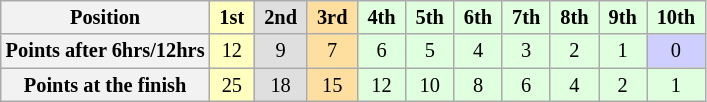<table class="wikitable" style="font-size:85%; text-align:center">
<tr>
<th>Position</th>
<td style="background:#ffffbf;"> <strong>1st</strong> </td>
<td style="background:#dfdfdf;"> <strong>2nd</strong> </td>
<td style="background:#ffdf9f;"> <strong>3rd</strong> </td>
<td style="background:#dfffdf;"> <strong>4th</strong> </td>
<td style="background:#dfffdf;"> <strong>5th</strong> </td>
<td style="background:#dfffdf;"> <strong>6th</strong> </td>
<td style="background:#dfffdf;"> <strong>7th</strong> </td>
<td style="background:#dfffdf;"> <strong>8th</strong> </td>
<td style="background:#dfffdf;"> <strong>9th</strong> </td>
<td style="background:#dfffdf;"> <strong>10th</strong> </td>
</tr>
<tr>
<th>Points after 6hrs/12hrs</th>
<td style="background:#ffffbf;">12</td>
<td style="background:#dfdfdf;">9</td>
<td style="background:#ffdf9f;">7</td>
<td style="background:#dfffdf;">6</td>
<td style="background:#dfffdf;">5</td>
<td style="background:#dfffdf;">4</td>
<td style="background:#dfffdf;">3</td>
<td style="background:#dfffdf;">2</td>
<td style="background:#dfffdf;">1</td>
<td style="background:#cfcfff;">0</td>
</tr>
<tr>
<th>Points at the finish</th>
<td style="background:#ffffbf;">25</td>
<td style="background:#dfdfdf;">18</td>
<td style="background:#ffdf9f;">15</td>
<td style="background:#dfffdf;">12</td>
<td style="background:#dfffdf;">10</td>
<td style="background:#dfffdf;">8</td>
<td style="background:#dfffdf;">6</td>
<td style="background:#dfffdf;">4</td>
<td style="background:#dfffdf;">2</td>
<td style="background:#dfffdf;">1</td>
</tr>
</table>
